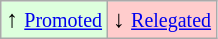<table class="wikitable" align="center">
<tr>
<td style="background:#ddffdd">↑ <small><a href='#'>Promoted</a></small></td>
<td style="background:#ffcccc">↓ <small><a href='#'>Relegated</a></small></td>
</tr>
</table>
